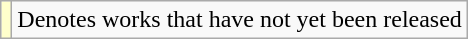<table class="wikitable">
<tr>
<td style="background:#FFFFCC;"></td>
<td>Denotes works that have not yet been released</td>
</tr>
</table>
